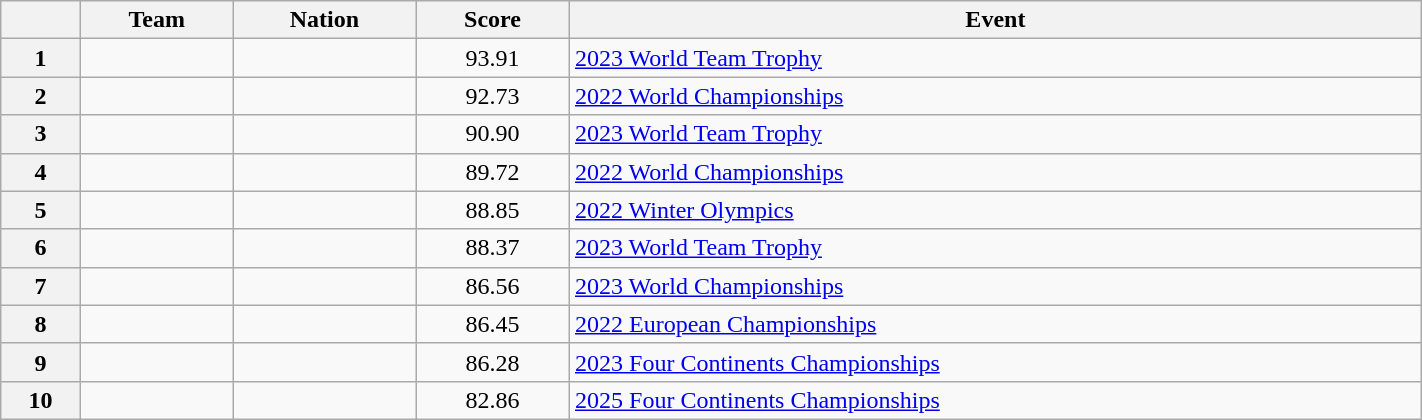<table class="wikitable sortable" style="text-align:left; width:75%">
<tr>
<th scope="col"></th>
<th scope="col">Team</th>
<th scope="col">Nation</th>
<th scope="col">Score</th>
<th scope="col">Event</th>
</tr>
<tr>
<th scope="row">1</th>
<td></td>
<td></td>
<td style="text-align:center;">93.91</td>
<td><a href='#'>2023 World Team Trophy</a></td>
</tr>
<tr>
<th scope="row">2</th>
<td></td>
<td></td>
<td style="text-align:center;">92.73</td>
<td><a href='#'>2022 World Championships</a></td>
</tr>
<tr>
<th scope="row">3</th>
<td></td>
<td></td>
<td style="text-align:center;">90.90</td>
<td><a href='#'>2023 World Team Trophy</a></td>
</tr>
<tr>
<th scope="row">4</th>
<td></td>
<td></td>
<td style="text-align:center;">89.72</td>
<td><a href='#'>2022 World Championships</a></td>
</tr>
<tr>
<th scope="row">5</th>
<td></td>
<td></td>
<td style="text-align:center;">88.85</td>
<td><a href='#'>2022 Winter Olympics</a></td>
</tr>
<tr>
<th scope="row">6</th>
<td></td>
<td></td>
<td style="text-align:center;">88.37</td>
<td><a href='#'>2023 World Team Trophy</a></td>
</tr>
<tr>
<th scope="row">7</th>
<td></td>
<td></td>
<td style="text-align:center;">86.56</td>
<td><a href='#'>2023 World Championships</a></td>
</tr>
<tr>
<th scope="row">8</th>
<td></td>
<td></td>
<td style="text-align:center;">86.45</td>
<td><a href='#'>2022 European Championships</a></td>
</tr>
<tr>
<th scope="row">9</th>
<td></td>
<td></td>
<td style="text-align:center;">86.28</td>
<td><a href='#'>2023 Four Continents Championships</a></td>
</tr>
<tr>
<th scope="row">10</th>
<td></td>
<td></td>
<td style="text-align:center;">82.86</td>
<td><a href='#'>2025 Four Continents Championships</a></td>
</tr>
</table>
